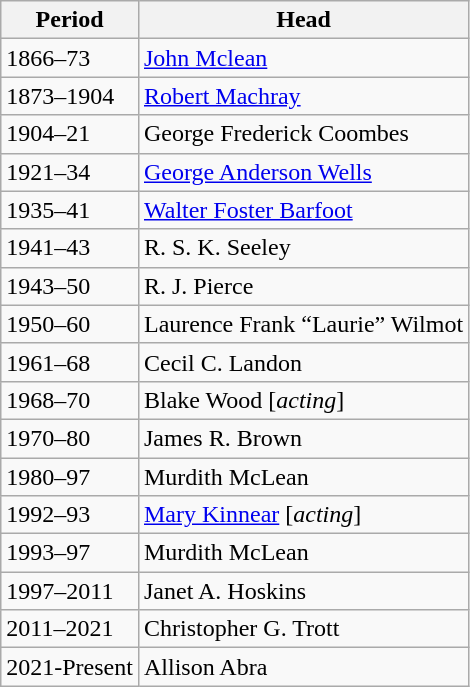<table class="wikitable">
<tr>
<th>Period</th>
<th>Head</th>
</tr>
<tr>
<td>1866–73</td>
<td><a href='#'>John Mclean</a></td>
</tr>
<tr>
<td>1873–1904</td>
<td><a href='#'>Robert Machray</a></td>
</tr>
<tr>
<td>1904–21</td>
<td>George Frederick Coombes</td>
</tr>
<tr>
<td>1921–34</td>
<td><a href='#'>George Anderson Wells</a></td>
</tr>
<tr>
<td>1935–41</td>
<td><a href='#'>Walter Foster Barfoot</a></td>
</tr>
<tr>
<td>1941–43</td>
<td>R. S. K. Seeley</td>
</tr>
<tr>
<td>1943–50</td>
<td>R. J. Pierce</td>
</tr>
<tr>
<td>1950–60</td>
<td>Laurence Frank “Laurie” Wilmot</td>
</tr>
<tr>
<td>1961–68</td>
<td>Cecil C. Landon</td>
</tr>
<tr>
<td>1968–70</td>
<td>Blake Wood [<em>acting</em>]</td>
</tr>
<tr>
<td>1970–80</td>
<td>James R. Brown</td>
</tr>
<tr>
<td>1980–97</td>
<td>Murdith McLean</td>
</tr>
<tr>
<td>1992–93</td>
<td><a href='#'>Mary Kinnear</a> [<em>acting</em>]</td>
</tr>
<tr>
<td>1993–97</td>
<td>Murdith McLean</td>
</tr>
<tr>
<td>1997–2011</td>
<td>Janet A. Hoskins</td>
</tr>
<tr>
<td>2011–2021</td>
<td>Christopher G. Trott</td>
</tr>
<tr>
<td>2021-Present</td>
<td>Allison Abra</td>
</tr>
</table>
